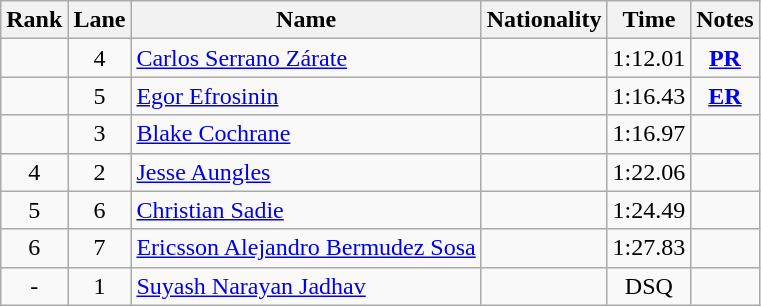<table class="wikitable sortable" style="text-align:center">
<tr>
<th>Rank</th>
<th>Lane</th>
<th>Name</th>
<th>Nationality</th>
<th>Time</th>
<th>Notes</th>
</tr>
<tr>
<td></td>
<td>4</td>
<td align=left><a href='#'>Carlos Serrano Zárate</a></td>
<td align=left></td>
<td>1:12.01</td>
<td><strong><a href='#'>PR</a></strong></td>
</tr>
<tr>
<td></td>
<td>5</td>
<td align=left><a href='#'>Egor Efrosinin</a></td>
<td align=left></td>
<td>1:16.43</td>
<td><strong><a href='#'>ER</a></strong></td>
</tr>
<tr>
<td></td>
<td>3</td>
<td align=left><a href='#'>Blake Cochrane</a></td>
<td align=left></td>
<td>1:16.97</td>
<td></td>
</tr>
<tr>
<td>4</td>
<td>2</td>
<td align=left><a href='#'>Jesse Aungles</a></td>
<td align=left></td>
<td>1:22.06</td>
<td></td>
</tr>
<tr>
<td>5</td>
<td>6</td>
<td align=left><a href='#'>Christian Sadie</a></td>
<td align=left></td>
<td>1:24.49</td>
<td></td>
</tr>
<tr>
<td>6</td>
<td>7</td>
<td align=left><a href='#'>Ericsson Alejandro Bermudez Sosa</a></td>
<td align=left></td>
<td>1:27.83</td>
<td></td>
</tr>
<tr>
<td>-</td>
<td>1</td>
<td align=left><a href='#'>Suyash Narayan Jadhav</a></td>
<td align=left></td>
<td>DSQ</td>
<td></td>
</tr>
</table>
